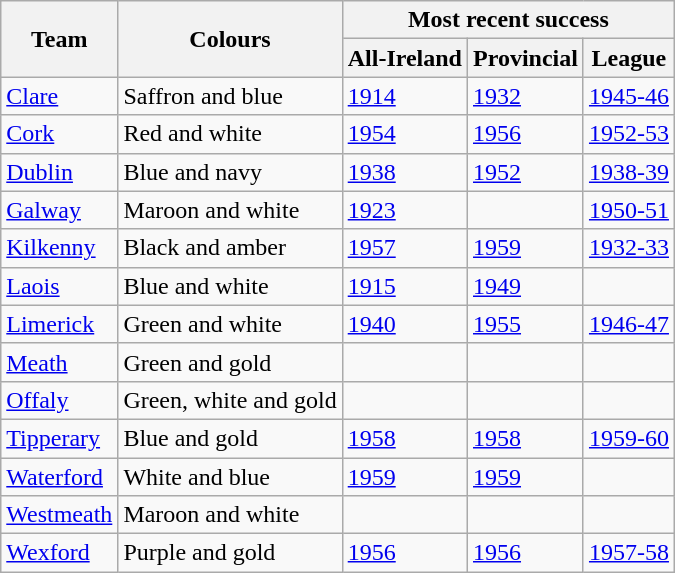<table class="wikitable">
<tr>
<th rowspan="2">Team</th>
<th rowspan="2">Colours</th>
<th colspan="3">Most recent success</th>
</tr>
<tr>
<th>All-Ireland</th>
<th>Provincial</th>
<th>League</th>
</tr>
<tr>
<td><a href='#'>Clare</a></td>
<td>Saffron and blue</td>
<td><a href='#'>1914</a></td>
<td><a href='#'>1932</a></td>
<td><a href='#'>1945-46</a></td>
</tr>
<tr>
<td><a href='#'>Cork</a></td>
<td>Red and white</td>
<td><a href='#'>1954</a></td>
<td><a href='#'>1956</a></td>
<td><a href='#'>1952-53</a></td>
</tr>
<tr>
<td><a href='#'>Dublin</a></td>
<td>Blue and navy</td>
<td><a href='#'>1938</a></td>
<td><a href='#'>1952</a></td>
<td><a href='#'>1938-39</a></td>
</tr>
<tr>
<td><a href='#'>Galway</a></td>
<td>Maroon and white</td>
<td><a href='#'>1923</a></td>
<td></td>
<td><a href='#'>1950-51</a></td>
</tr>
<tr>
<td><a href='#'>Kilkenny</a></td>
<td>Black and amber</td>
<td><a href='#'>1957</a></td>
<td><a href='#'>1959</a></td>
<td><a href='#'>1932-33</a></td>
</tr>
<tr>
<td><a href='#'>Laois</a></td>
<td>Blue and white</td>
<td><a href='#'>1915</a></td>
<td><a href='#'>1949</a></td>
<td></td>
</tr>
<tr>
<td><a href='#'>Limerick</a></td>
<td>Green and white</td>
<td><a href='#'>1940</a></td>
<td><a href='#'>1955</a></td>
<td><a href='#'>1946-47</a></td>
</tr>
<tr>
<td><a href='#'>Meath</a></td>
<td>Green and gold</td>
<td></td>
<td></td>
<td></td>
</tr>
<tr>
<td><a href='#'>Offaly</a></td>
<td>Green, white and gold</td>
<td></td>
<td></td>
<td></td>
</tr>
<tr>
<td><a href='#'>Tipperary</a></td>
<td>Blue and gold</td>
<td><a href='#'>1958</a></td>
<td><a href='#'>1958</a></td>
<td><a href='#'>1959-60</a></td>
</tr>
<tr>
<td><a href='#'>Waterford</a></td>
<td>White and blue</td>
<td><a href='#'>1959</a></td>
<td><a href='#'>1959</a></td>
<td></td>
</tr>
<tr>
<td><a href='#'>Westmeath</a></td>
<td>Maroon and white</td>
<td></td>
<td></td>
<td></td>
</tr>
<tr>
<td><a href='#'>Wexford</a></td>
<td>Purple and gold</td>
<td><a href='#'>1956</a></td>
<td><a href='#'>1956</a></td>
<td><a href='#'>1957-58</a></td>
</tr>
</table>
